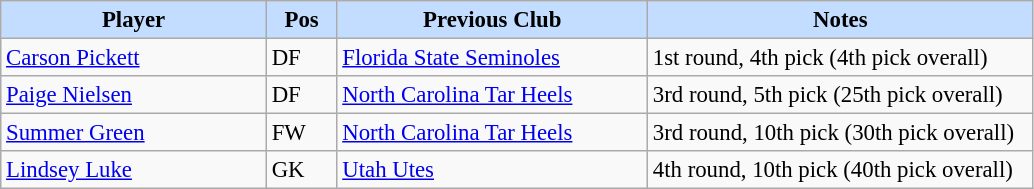<table class="wikitable" style="text-align:left; font-size:95%;">
<tr>
<th style="background:#c2ddff; width:170px;">Player</th>
<th style="background:#c2ddff; width:40px;">Pos</th>
<th style="background:#c2ddff; width:200px;">Previous Club</th>
<th style="background:#c2ddff; width:250px;">Notes</th>
</tr>
<tr>
<td> <a href='#'>Carson Pickett</a></td>
<td>DF</td>
<td> <a href='#'>Florida State Seminoles</a></td>
<td>1st round, 4th pick (4th pick overall)</td>
</tr>
<tr>
<td> <a href='#'>Paige Nielsen</a></td>
<td>DF</td>
<td> <a href='#'>North Carolina Tar Heels</a></td>
<td>3rd round, 5th pick (25th pick overall)</td>
</tr>
<tr>
<td> <a href='#'>Summer Green</a></td>
<td>FW</td>
<td> <a href='#'>North Carolina Tar Heels</a></td>
<td>3rd round, 10th pick (30th pick overall)</td>
</tr>
<tr>
<td> <a href='#'>Lindsey Luke</a></td>
<td>GK</td>
<td> <a href='#'>Utah Utes</a></td>
<td>4th round, 10th pick (40th pick overall)</td>
</tr>
</table>
